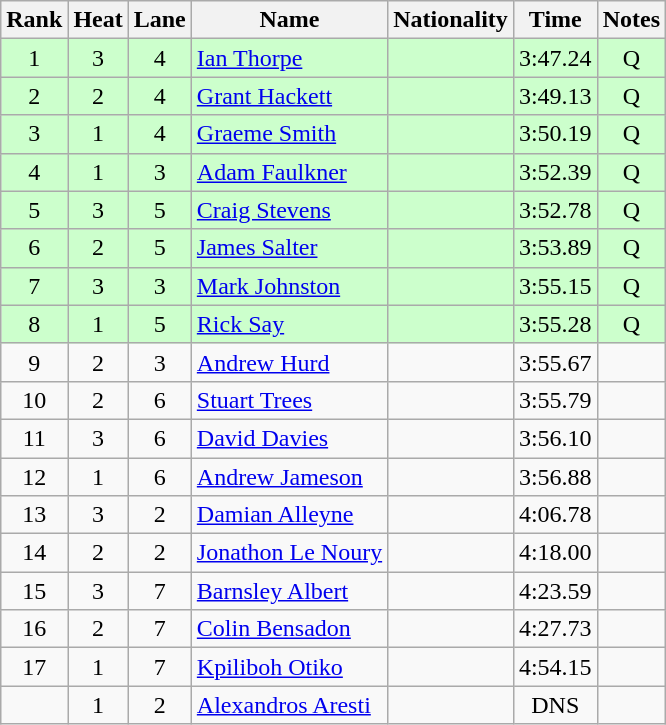<table class="wikitable sortable" style="text-align:center">
<tr>
<th>Rank</th>
<th>Heat</th>
<th>Lane</th>
<th>Name</th>
<th>Nationality</th>
<th>Time</th>
<th>Notes</th>
</tr>
<tr bgcolor=ccffcc>
<td>1</td>
<td>3</td>
<td>4</td>
<td align=left><a href='#'>Ian Thorpe</a></td>
<td align=left></td>
<td>3:47.24</td>
<td>Q</td>
</tr>
<tr bgcolor=ccffcc>
<td>2</td>
<td>2</td>
<td>4</td>
<td align=left><a href='#'>Grant Hackett</a></td>
<td align=left></td>
<td>3:49.13</td>
<td>Q</td>
</tr>
<tr bgcolor=ccffcc>
<td>3</td>
<td>1</td>
<td>4</td>
<td align=left><a href='#'>Graeme Smith</a></td>
<td align=left></td>
<td>3:50.19</td>
<td>Q</td>
</tr>
<tr bgcolor=ccffcc>
<td>4</td>
<td>1</td>
<td>3</td>
<td align=left><a href='#'>Adam Faulkner</a></td>
<td align=left></td>
<td>3:52.39</td>
<td>Q</td>
</tr>
<tr bgcolor=ccffcc>
<td>5</td>
<td>3</td>
<td>5</td>
<td align=left><a href='#'>Craig Stevens</a></td>
<td align=left></td>
<td>3:52.78</td>
<td>Q</td>
</tr>
<tr bgcolor=ccffcc>
<td>6</td>
<td>2</td>
<td>5</td>
<td align=left><a href='#'>James Salter</a></td>
<td align=left></td>
<td>3:53.89</td>
<td>Q</td>
</tr>
<tr bgcolor=ccffcc>
<td>7</td>
<td>3</td>
<td>3</td>
<td align=left><a href='#'>Mark Johnston</a></td>
<td align=left></td>
<td>3:55.15</td>
<td>Q</td>
</tr>
<tr bgcolor=ccffcc>
<td>8</td>
<td>1</td>
<td>5</td>
<td align=left><a href='#'>Rick Say</a></td>
<td align=left></td>
<td>3:55.28</td>
<td>Q</td>
</tr>
<tr>
<td>9</td>
<td>2</td>
<td>3</td>
<td align=left><a href='#'>Andrew Hurd</a></td>
<td align=left></td>
<td>3:55.67</td>
<td></td>
</tr>
<tr>
<td>10</td>
<td>2</td>
<td>6</td>
<td align=left><a href='#'>Stuart Trees</a></td>
<td align=left></td>
<td>3:55.79</td>
<td></td>
</tr>
<tr>
<td>11</td>
<td>3</td>
<td>6</td>
<td align=left><a href='#'>David Davies</a></td>
<td align=left></td>
<td>3:56.10</td>
<td></td>
</tr>
<tr>
<td>12</td>
<td>1</td>
<td>6</td>
<td align=left><a href='#'>Andrew Jameson</a></td>
<td align=left></td>
<td>3:56.88</td>
<td></td>
</tr>
<tr>
<td>13</td>
<td>3</td>
<td>2</td>
<td align=left><a href='#'>Damian Alleyne</a></td>
<td align=left></td>
<td>4:06.78</td>
<td></td>
</tr>
<tr>
<td>14</td>
<td>2</td>
<td>2</td>
<td align=left><a href='#'>Jonathon Le Noury</a></td>
<td align=left></td>
<td>4:18.00</td>
<td></td>
</tr>
<tr>
<td>15</td>
<td>3</td>
<td>7</td>
<td align=left><a href='#'>Barnsley Albert</a></td>
<td align=left></td>
<td>4:23.59</td>
<td></td>
</tr>
<tr>
<td>16</td>
<td>2</td>
<td>7</td>
<td align=left><a href='#'>Colin Bensadon</a></td>
<td align=left></td>
<td>4:27.73</td>
<td></td>
</tr>
<tr>
<td>17</td>
<td>1</td>
<td>7</td>
<td align=left><a href='#'>Kpiliboh Otiko</a></td>
<td align=left></td>
<td>4:54.15</td>
<td></td>
</tr>
<tr>
<td></td>
<td>1</td>
<td>2</td>
<td align=left><a href='#'>Alexandros Aresti</a></td>
<td align=left></td>
<td>DNS</td>
<td></td>
</tr>
</table>
